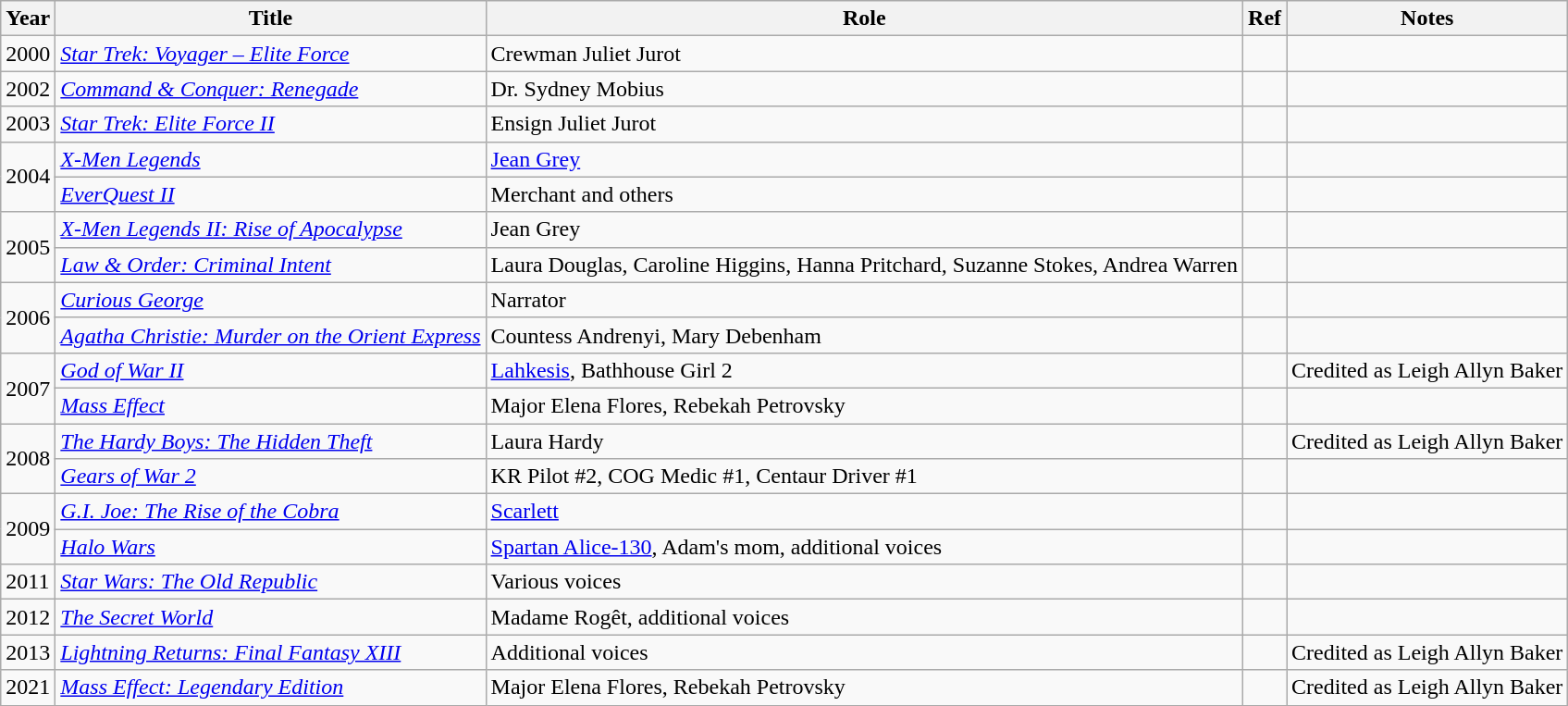<table class="wikitable sortable plainrowheaders">
<tr>
<th>Year</th>
<th>Title</th>
<th>Role</th>
<th>Ref</th>
<th class="unsortable">Notes<br></th>
</tr>
<tr>
<td>2000</td>
<td><em><a href='#'>Star Trek: Voyager – Elite Force</a></em></td>
<td>Crewman Juliet Jurot</td>
<td></td>
<td></td>
</tr>
<tr>
<td>2002</td>
<td><em><a href='#'>Command & Conquer: Renegade</a></em></td>
<td>Dr. Sydney Mobius</td>
<td></td>
<td></td>
</tr>
<tr>
<td>2003</td>
<td><em><a href='#'>Star Trek: Elite Force II</a></em></td>
<td>Ensign Juliet Jurot</td>
<td></td>
<td></td>
</tr>
<tr>
<td rowspan="2">2004</td>
<td><em><a href='#'>X-Men Legends</a></em></td>
<td><a href='#'>Jean Grey</a></td>
<td></td>
<td></td>
</tr>
<tr>
<td><em><a href='#'>EverQuest II</a></em></td>
<td>Merchant and others</td>
<td></td>
<td></td>
</tr>
<tr>
<td rowspan="2">2005</td>
<td><em><a href='#'>X-Men Legends II: Rise of Apocalypse</a></em></td>
<td>Jean Grey</td>
<td></td>
<td></td>
</tr>
<tr>
<td><em><a href='#'>Law & Order: Criminal Intent</a></em></td>
<td>Laura Douglas, Caroline Higgins, Hanna Pritchard, Suzanne Stokes, Andrea Warren</td>
<td></td>
<td></td>
</tr>
<tr>
<td rowspan="2">2006</td>
<td><em><a href='#'>Curious George</a></em></td>
<td>Narrator</td>
<td></td>
<td></td>
</tr>
<tr>
<td><em><a href='#'>Agatha Christie: Murder on the Orient Express</a></em></td>
<td>Countess Andrenyi, Mary Debenham</td>
<td></td>
<td></td>
</tr>
<tr>
<td rowspan="2">2007</td>
<td><em><a href='#'>God of War II</a></em></td>
<td><a href='#'>Lahkesis</a>, Bathhouse Girl 2</td>
<td></td>
<td>Credited as Leigh Allyn Baker</td>
</tr>
<tr>
<td><em><a href='#'>Mass Effect</a></em></td>
<td>Major Elena Flores, Rebekah Petrovsky</td>
<td></td>
<td></td>
</tr>
<tr>
<td rowspan=2>2008</td>
<td><em><a href='#'>The Hardy Boys: The Hidden Theft</a></em></td>
<td>Laura Hardy</td>
<td></td>
<td>Credited as Leigh Allyn Baker</td>
</tr>
<tr>
<td><em><a href='#'>Gears of War 2</a></em></td>
<td>KR Pilot #2, COG Medic #1, Centaur Driver #1</td>
<td></td>
<td></td>
</tr>
<tr>
<td rowspan="2">2009</td>
<td><em><a href='#'>G.I. Joe: The Rise of the Cobra</a></em></td>
<td><a href='#'>Scarlett</a></td>
<td></td>
<td></td>
</tr>
<tr>
<td><em><a href='#'>Halo Wars</a></em></td>
<td><a href='#'>Spartan Alice-130</a>, Adam's mom, additional voices</td>
<td></td>
<td></td>
</tr>
<tr>
<td>2011</td>
<td><em><a href='#'>Star Wars: The Old Republic</a></em></td>
<td>Various voices</td>
<td></td>
<td></td>
</tr>
<tr>
<td>2012</td>
<td><em><a href='#'>The Secret World</a></em></td>
<td>Madame Rogêt, additional voices</td>
<td></td>
<td></td>
</tr>
<tr>
<td>2013</td>
<td><em><a href='#'>Lightning Returns: Final Fantasy XIII</a></em></td>
<td>Additional voices</td>
<td></td>
<td>Credited as Leigh Allyn Baker</td>
</tr>
<tr>
<td>2021</td>
<td><em><a href='#'>Mass Effect: Legendary Edition</a></em></td>
<td>Major Elena Flores, Rebekah Petrovsky</td>
<td></td>
<td>Credited as Leigh Allyn Baker</td>
</tr>
</table>
